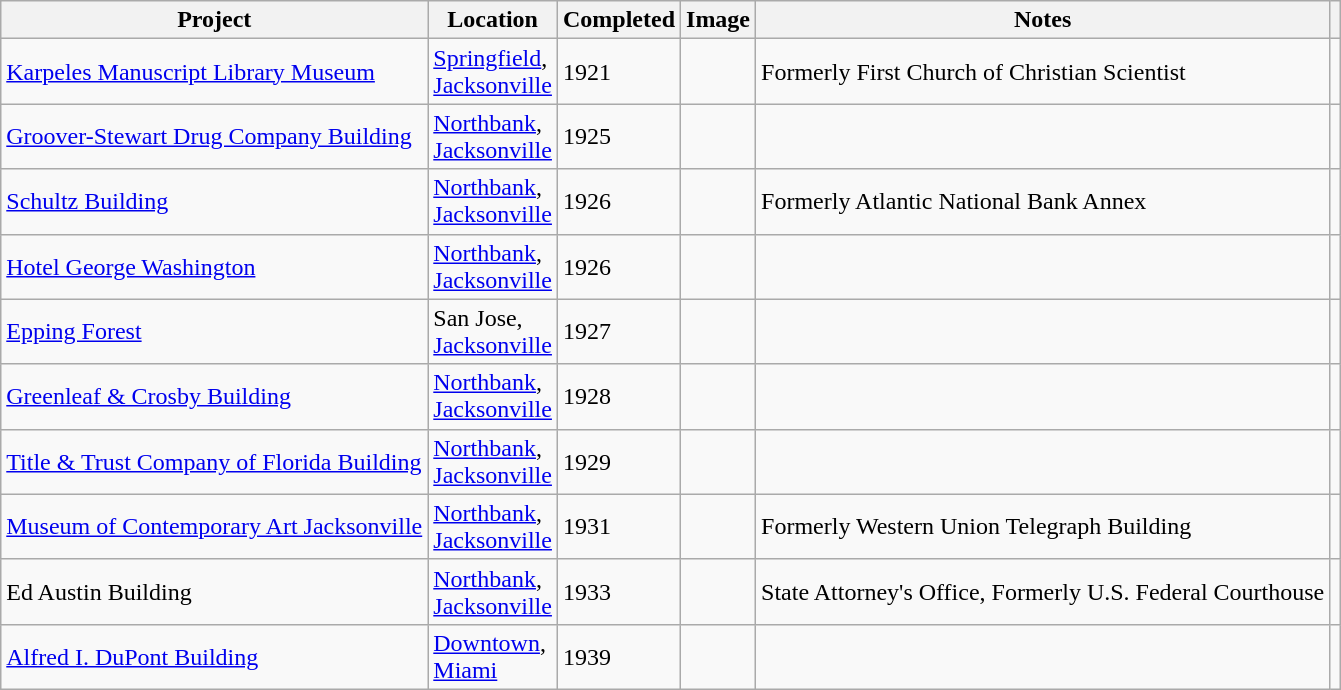<table class="wikitable sortable">
<tr>
<th>Project</th>
<th>Location</th>
<th>Completed</th>
<th>Image</th>
<th>Notes</th>
<th></th>
</tr>
<tr>
<td><a href='#'>Karpeles Manuscript Library Museum</a></td>
<td><a href='#'>Springfield</a>,<br><a href='#'>Jacksonville</a></td>
<td>1921</td>
<td></td>
<td>Formerly First Church of Christian Scientist</td>
<td></td>
</tr>
<tr>
<td><a href='#'>Groover-Stewart Drug Company Building</a></td>
<td><a href='#'>Northbank</a>,<br><a href='#'>Jacksonville</a></td>
<td>1925</td>
<td></td>
<td></td>
<td></td>
</tr>
<tr>
<td><a href='#'>Schultz Building</a></td>
<td><a href='#'>Northbank</a>,<br><a href='#'>Jacksonville</a></td>
<td>1926</td>
<td></td>
<td>Formerly Atlantic National Bank Annex</td>
<td></td>
</tr>
<tr>
<td><a href='#'>Hotel George Washington</a></td>
<td><a href='#'>Northbank</a>,<br><a href='#'>Jacksonville</a></td>
<td>1926</td>
<td></td>
<td></td>
<td></td>
</tr>
<tr>
<td><a href='#'>Epping Forest</a></td>
<td>San Jose,<br><a href='#'>Jacksonville</a></td>
<td>1927</td>
<td></td>
<td></td>
<td></td>
</tr>
<tr>
<td><a href='#'>Greenleaf & Crosby Building</a></td>
<td><a href='#'>Northbank</a>,<br><a href='#'>Jacksonville</a></td>
<td>1928</td>
<td></td>
<td></td>
<td></td>
</tr>
<tr>
<td><a href='#'>Title & Trust Company of Florida Building</a></td>
<td><a href='#'>Northbank</a>,<br><a href='#'>Jacksonville</a></td>
<td>1929</td>
<td></td>
<td></td>
<td></td>
</tr>
<tr>
<td><a href='#'>Museum of Contemporary Art Jacksonville</a></td>
<td><a href='#'>Northbank</a>,<br><a href='#'>Jacksonville</a></td>
<td>1931</td>
<td></td>
<td>Formerly Western Union Telegraph Building</td>
<td></td>
</tr>
<tr>
<td>Ed Austin Building</td>
<td><a href='#'>Northbank</a>,<br><a href='#'>Jacksonville</a></td>
<td>1933</td>
<td></td>
<td>State Attorney's Office, Formerly U.S. Federal Courthouse</td>
<td></td>
</tr>
<tr>
<td><a href='#'>Alfred I. DuPont Building</a></td>
<td><a href='#'>Downtown</a>,<br><a href='#'>Miami</a></td>
<td>1939</td>
<td></td>
<td></td>
<td></td>
</tr>
</table>
